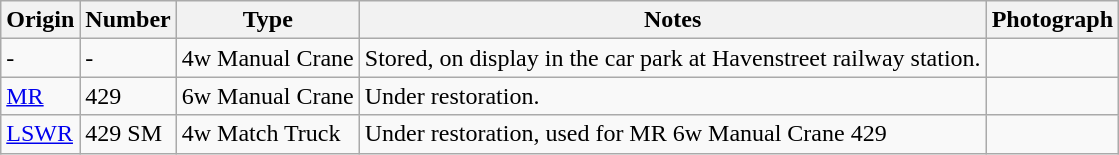<table class="wikitable">
<tr>
<th>Origin</th>
<th>Number</th>
<th>Type</th>
<th>Notes</th>
<th>Photograph</th>
</tr>
<tr>
<td>-</td>
<td>-</td>
<td>4w Manual Crane</td>
<td>Stored, on display in the car park at Havenstreet railway station.</td>
<td></td>
</tr>
<tr>
<td><a href='#'>MR</a></td>
<td>429</td>
<td>6w Manual Crane</td>
<td>Under restoration.</td>
<td></td>
</tr>
<tr>
<td><a href='#'>LSWR</a></td>
<td>429 SM</td>
<td>4w Match Truck</td>
<td>Under restoration, used for MR 6w Manual Crane 429</td>
<td></td>
</tr>
</table>
